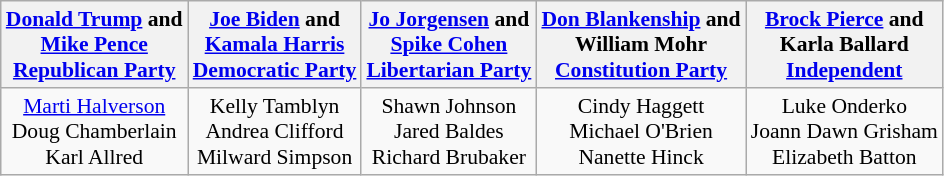<table class="wikitable" style="font-size:90%;text-align:center;">
<tr>
<th><a href='#'>Donald Trump</a> and<br><a href='#'>Mike Pence</a><br><a href='#'>Republican Party</a></th>
<th><a href='#'>Joe Biden</a> and<br><a href='#'>Kamala Harris</a><br><a href='#'>Democratic Party</a></th>
<th><a href='#'>Jo Jorgensen</a> and<br><a href='#'>Spike Cohen</a><br><a href='#'>Libertarian Party</a></th>
<th><a href='#'>Don Blankenship</a> and<br> William Mohr<br><a href='#'>Constitution Party</a></th>
<th><a href='#'>Brock Pierce</a> and<br> Karla Ballard<br><a href='#'>Independent</a></th>
</tr>
<tr>
<td><a href='#'>Marti Halverson</a><br>Doug Chamberlain<br>Karl Allred</td>
<td>Kelly Tamblyn<br>Andrea Clifford<br>Milward Simpson</td>
<td>Shawn Johnson<br>Jared Baldes<br>Richard Brubaker</td>
<td>Cindy Haggett<br>Michael O'Brien<br>Nanette Hinck</td>
<td>Luke Onderko<br>Joann Dawn Grisham<br>Elizabeth Batton</td>
</tr>
</table>
